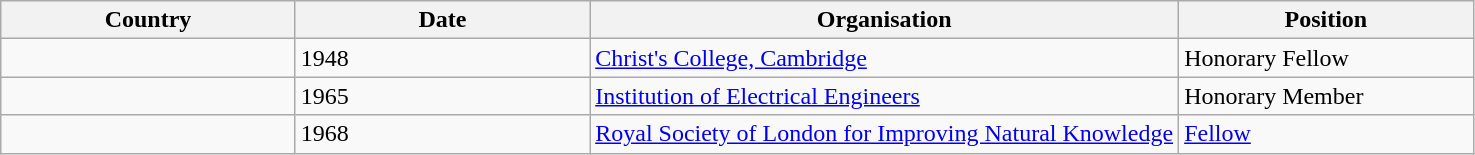<table class="wikitable sortable">
<tr>
<th style="width:20%;">Country</th>
<th style="width:20%;">Date</th>
<th style="width:40%;">Organisation</th>
<th style="width:20%;">Position</th>
</tr>
<tr>
<td></td>
<td>1948</td>
<td><a href='#'>Christ's College, Cambridge</a></td>
<td>Honorary Fellow</td>
</tr>
<tr>
<td></td>
<td>1965</td>
<td><a href='#'>Institution of Electrical Engineers</a></td>
<td>Honorary Member</td>
</tr>
<tr>
<td></td>
<td>1968</td>
<td><a href='#'>Royal Society of London for Improving Natural Knowledge</a></td>
<td><a href='#'>Fellow</a></td>
</tr>
</table>
